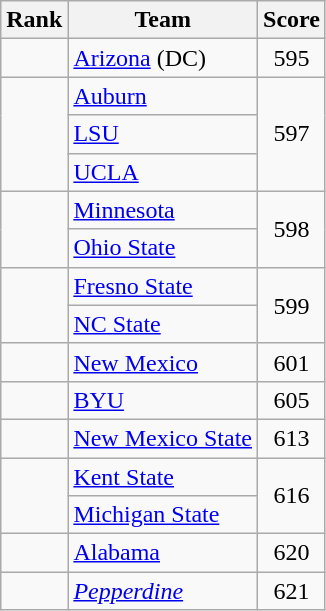<table class="wikitable sortable" style="text-align:center">
<tr>
<th dat-sort-type=number>Rank</th>
<th>Team</th>
<th>Score</th>
</tr>
<tr>
<td></td>
<td align=left><a href='#'>Arizona</a> (DC)</td>
<td>595</td>
</tr>
<tr>
<td rowspan=3></td>
<td align=left><a href='#'>Auburn</a></td>
<td rowspan=3>597</td>
</tr>
<tr>
<td align=left><a href='#'>LSU</a></td>
</tr>
<tr>
<td align=left><a href='#'>UCLA</a></td>
</tr>
<tr>
<td rowspan=2></td>
<td align=left><a href='#'>Minnesota</a></td>
<td rowspan=2>598</td>
</tr>
<tr>
<td align=left><a href='#'>Ohio State</a></td>
</tr>
<tr>
<td rowspan=2></td>
<td align=left><a href='#'>Fresno State</a></td>
<td rowspan=2>599</td>
</tr>
<tr>
<td align=left><a href='#'>NC State</a></td>
</tr>
<tr>
<td></td>
<td align=left><a href='#'>New Mexico</a></td>
<td>601</td>
</tr>
<tr>
<td></td>
<td align=left><a href='#'>BYU</a></td>
<td>605</td>
</tr>
<tr>
<td></td>
<td align=left><a href='#'>New Mexico State</a></td>
<td>613</td>
</tr>
<tr>
<td rowspan=2></td>
<td align=left><a href='#'>Kent State</a></td>
<td rowspan=2>616</td>
</tr>
<tr>
<td align=left><a href='#'>Michigan State</a></td>
</tr>
<tr>
<td></td>
<td align=left><a href='#'>Alabama</a></td>
<td>620</td>
</tr>
<tr>
<td></td>
<td align=left><em><a href='#'>Pepperdine</a></em></td>
<td>621</td>
</tr>
</table>
